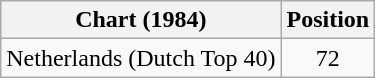<table class="wikitable">
<tr>
<th>Chart (1984)</th>
<th>Position</th>
</tr>
<tr>
<td>Netherlands (Dutch Top 40)</td>
<td style="text-align:center;">72</td>
</tr>
</table>
